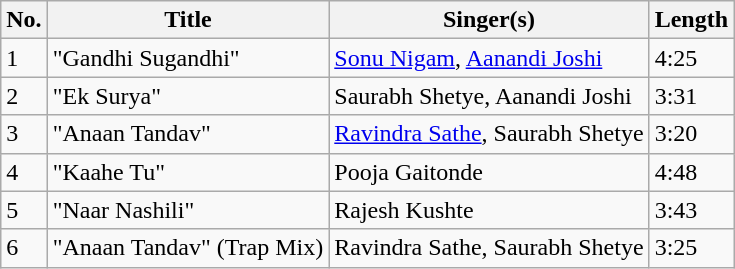<table class="wikitable">
<tr>
<th>No.</th>
<th>Title</th>
<th>Singer(s)</th>
<th>Length</th>
</tr>
<tr>
<td>1</td>
<td>"Gandhi Sugandhi"</td>
<td><a href='#'>Sonu Nigam</a>, <a href='#'>Aanandi Joshi</a></td>
<td>4:25</td>
</tr>
<tr>
<td>2</td>
<td>"Ek Surya"</td>
<td>Saurabh Shetye, Aanandi Joshi</td>
<td>3:31</td>
</tr>
<tr>
<td>3</td>
<td>"Anaan Tandav"</td>
<td><a href='#'>Ravindra Sathe</a>, Saurabh Shetye</td>
<td>3:20</td>
</tr>
<tr>
<td>4</td>
<td>"Kaahe Tu"</td>
<td>Pooja Gaitonde</td>
<td>4:48</td>
</tr>
<tr>
<td>5</td>
<td>"Naar Nashili"</td>
<td>Rajesh Kushte</td>
<td>3:43</td>
</tr>
<tr>
<td>6</td>
<td>"Anaan Tandav" (Trap Mix)</td>
<td>Ravindra Sathe, Saurabh Shetye</td>
<td>3:25</td>
</tr>
</table>
